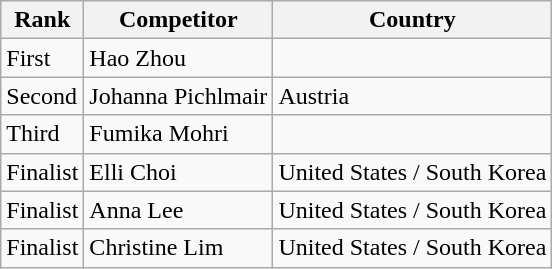<table class="wikitable">
<tr>
<th>Rank</th>
<th>Competitor</th>
<th>Country</th>
</tr>
<tr>
<td>First</td>
<td>Hao Zhou</td>
<td></td>
</tr>
<tr>
<td>Second</td>
<td>Johanna Pichlmair</td>
<td> Austria</td>
</tr>
<tr>
<td>Third</td>
<td>Fumika Mohri</td>
<td></td>
</tr>
<tr>
<td>Finalist</td>
<td>Elli Choi</td>
<td> United States /  South Korea</td>
</tr>
<tr>
<td>Finalist</td>
<td>Anna Lee</td>
<td> United States /  South Korea</td>
</tr>
<tr>
<td>Finalist</td>
<td>Christine Lim</td>
<td> United States /  South Korea</td>
</tr>
</table>
